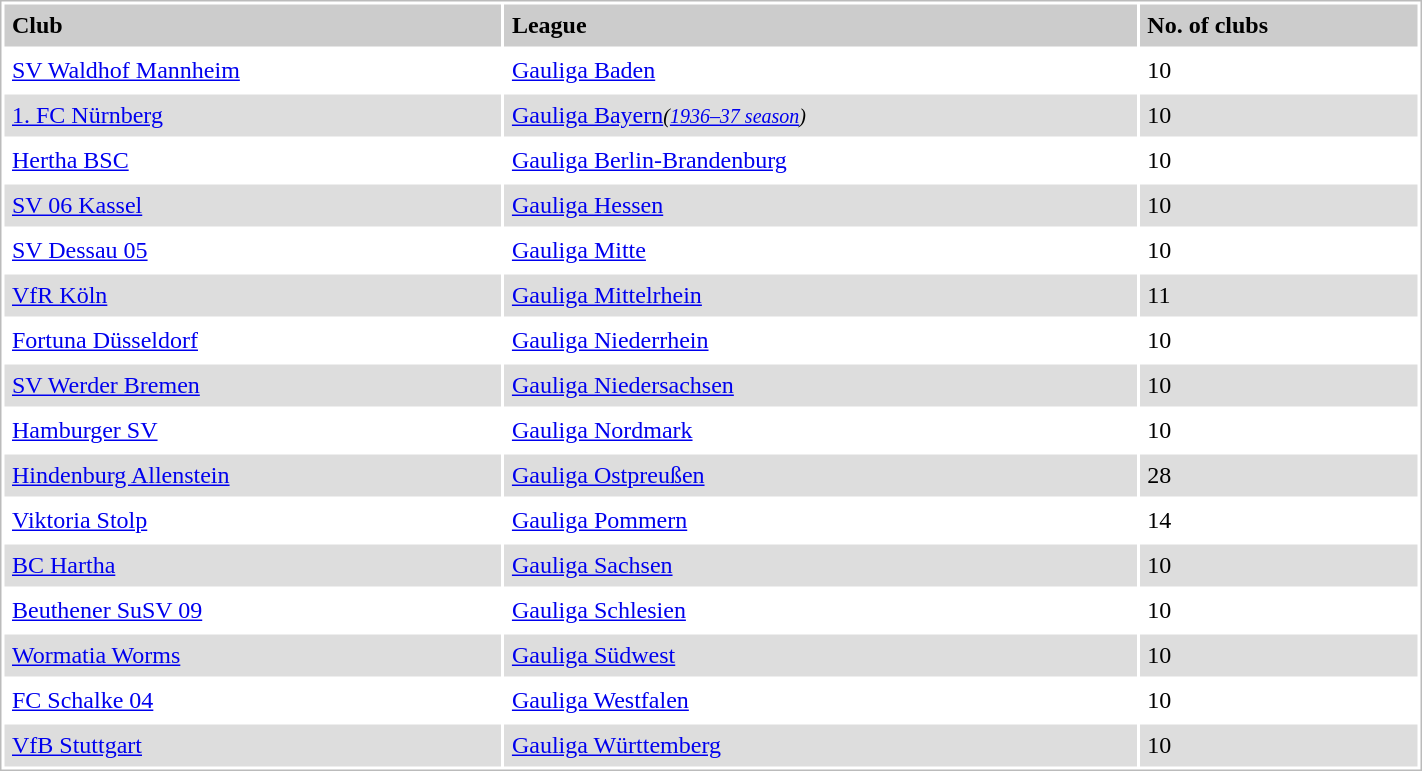<table style="border:1px solid #bbb;background:#fff;" cellpadding="5" cellspacing="2" width="75%">
<tr style="background:#ccc;font-weight:bold">
<td>Club</td>
<td>League</td>
<td>No. of clubs</td>
</tr>
<tr>
<td><a href='#'>SV Waldhof Mannheim</a></td>
<td><a href='#'>Gauliga Baden</a></td>
<td>10</td>
</tr>
<tr style="background:#ddd">
<td><a href='#'>1. FC Nürnberg</a></td>
<td><a href='#'>Gauliga Bayern</a><small><em>(<a href='#'>1936–37 season</a>)</em></small></td>
<td>10</td>
</tr>
<tr>
<td><a href='#'>Hertha BSC</a></td>
<td><a href='#'>Gauliga Berlin-Brandenburg</a></td>
<td>10</td>
</tr>
<tr style="background:#ddd">
<td><a href='#'>SV 06 Kassel</a></td>
<td><a href='#'>Gauliga Hessen</a></td>
<td>10</td>
</tr>
<tr>
<td><a href='#'>SV Dessau 05</a></td>
<td><a href='#'>Gauliga Mitte</a></td>
<td>10</td>
</tr>
<tr style="background:#ddd">
<td><a href='#'>VfR Köln</a></td>
<td><a href='#'>Gauliga Mittelrhein</a></td>
<td>11</td>
</tr>
<tr>
<td><a href='#'>Fortuna Düsseldorf</a></td>
<td><a href='#'>Gauliga Niederrhein</a></td>
<td>10</td>
</tr>
<tr style="background:#ddd">
<td><a href='#'>SV Werder Bremen</a></td>
<td><a href='#'>Gauliga Niedersachsen</a></td>
<td>10</td>
</tr>
<tr>
<td><a href='#'>Hamburger SV</a></td>
<td><a href='#'>Gauliga Nordmark</a></td>
<td>10</td>
</tr>
<tr style="background:#ddd">
<td><a href='#'>Hindenburg Allenstein</a></td>
<td><a href='#'>Gauliga Ostpreußen</a></td>
<td>28</td>
</tr>
<tr>
<td><a href='#'>Viktoria Stolp</a></td>
<td><a href='#'>Gauliga Pommern</a></td>
<td>14</td>
</tr>
<tr style="background:#ddd">
<td><a href='#'>BC Hartha</a></td>
<td><a href='#'>Gauliga Sachsen</a></td>
<td>10</td>
</tr>
<tr>
<td><a href='#'>Beuthener SuSV 09</a></td>
<td><a href='#'>Gauliga Schlesien</a></td>
<td>10</td>
</tr>
<tr style="background:#ddd">
<td><a href='#'>Wormatia Worms</a></td>
<td><a href='#'>Gauliga Südwest</a></td>
<td>10</td>
</tr>
<tr>
<td><a href='#'>FC Schalke 04</a></td>
<td><a href='#'>Gauliga Westfalen</a></td>
<td>10</td>
</tr>
<tr style="background:#ddd">
<td><a href='#'>VfB Stuttgart</a></td>
<td><a href='#'>Gauliga Württemberg</a></td>
<td>10</td>
</tr>
</table>
